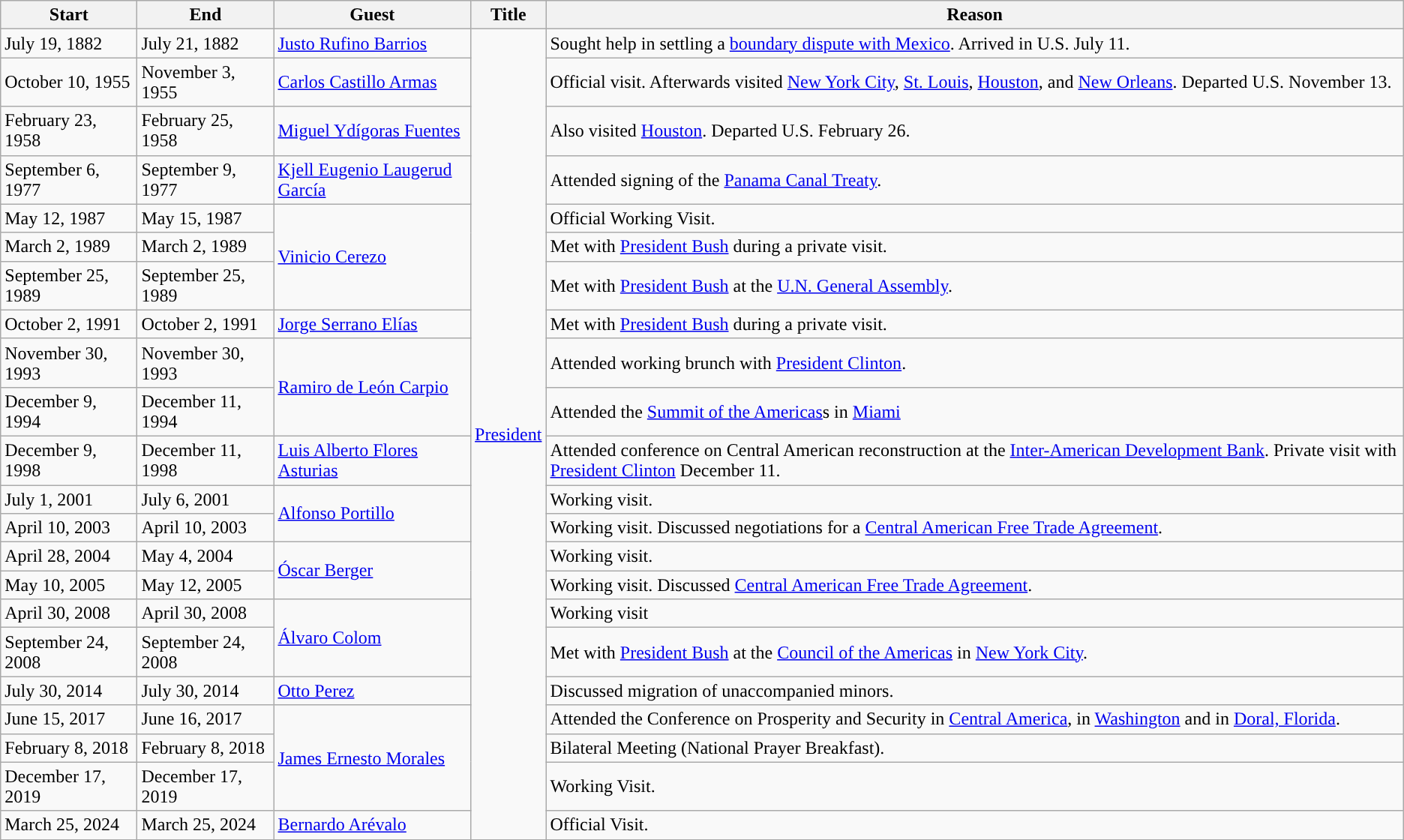<table class="wikitable sortable">
<tr>
<th>Start</th>
<th>End</th>
<th>Guest</th>
<th>Title</th>
<th>Reason</th>
</tr>
<tr>
<td>July 19, 1882</td>
<td>July 21, 1882</td>
<td><a href='#'>Justo Rufino Barrios</a></td>
<td rowspan="22"><a href='#'>President</a></td>
<td>Sought help in settling a <a href='#'>boundary dispute with Mexico</a>. Arrived in U.S. July 11.</td>
</tr>
<tr>
<td>October 10, 1955</td>
<td>November 3, 1955</td>
<td><a href='#'>Carlos Castillo Armas</a></td>
<td>Official visit. Afterwards visited <a href='#'>New York City</a>, <a href='#'>St. Louis</a>, <a href='#'>Houston</a>, and <a href='#'>New Orleans</a>. Departed U.S. November 13.</td>
</tr>
<tr>
<td>February 23, 1958</td>
<td>February 25, 1958</td>
<td><a href='#'>Miguel Ydígoras Fuentes</a></td>
<td>Also visited <a href='#'>Houston</a>. Departed U.S. February 26.</td>
</tr>
<tr>
<td>September 6, 1977</td>
<td>September 9, 1977</td>
<td><a href='#'>Kjell Eugenio Laugerud García</a></td>
<td>Attended signing of the <a href='#'>Panama Canal Treaty</a>.</td>
</tr>
<tr>
<td>May 12, 1987</td>
<td>May 15, 1987</td>
<td rowspan=3><a href='#'>Vinicio Cerezo</a></td>
<td>Official Working Visit.</td>
</tr>
<tr>
<td>March 2, 1989</td>
<td>March 2, 1989</td>
<td>Met with <a href='#'>President Bush</a> during a private visit.</td>
</tr>
<tr>
<td>September 25, 1989</td>
<td>September 25, 1989</td>
<td>Met with <a href='#'>President Bush</a> at the <a href='#'>U.N. General Assembly</a>.</td>
</tr>
<tr>
<td>October 2, 1991</td>
<td>October 2, 1991</td>
<td><a href='#'>Jorge Serrano Elías</a></td>
<td>Met with <a href='#'>President Bush</a> during a private visit.</td>
</tr>
<tr>
<td>November 30, 1993</td>
<td>November 30, 1993</td>
<td rowspan=2><a href='#'>Ramiro de León Carpio</a></td>
<td>Attended working brunch with <a href='#'>President Clinton</a>.</td>
</tr>
<tr>
<td>December 9, 1994</td>
<td>December 11, 1994</td>
<td>Attended the <a href='#'>Summit of the Americas</a>s in <a href='#'>Miami</a></td>
</tr>
<tr>
<td>December 9, 1998</td>
<td>December 11, 1998</td>
<td><a href='#'>Luis Alberto Flores Asturias</a></td>
<td>Attended conference on Central American reconstruction at the <a href='#'>Inter-American Development Bank</a>. Private visit with <a href='#'>President Clinton</a> December 11.</td>
</tr>
<tr>
<td>July 1, 2001</td>
<td>July 6, 2001</td>
<td rowspan=2><a href='#'>Alfonso Portillo</a></td>
<td>Working visit.</td>
</tr>
<tr>
<td>April 10, 2003</td>
<td>April 10, 2003</td>
<td>Working visit. Discussed negotiations for a <a href='#'>Central American Free Trade Agreement</a>.</td>
</tr>
<tr>
<td>April 28, 2004</td>
<td>May 4, 2004</td>
<td rowspan=2><a href='#'>Óscar Berger</a></td>
<td>Working visit.</td>
</tr>
<tr>
<td>May 10, 2005</td>
<td>May 12, 2005</td>
<td>Working visit. Discussed <a href='#'>Central American Free Trade Agreement</a>.</td>
</tr>
<tr>
<td>April 30, 2008</td>
<td>April 30, 2008</td>
<td rowspan=2><a href='#'>Álvaro Colom</a></td>
<td>Working visit</td>
</tr>
<tr>
<td>September 24, 2008</td>
<td>September 24, 2008</td>
<td>Met with <a href='#'>President Bush</a> at the <a href='#'>Council of the Americas</a> in <a href='#'>New York City</a>.</td>
</tr>
<tr>
<td>July 30, 2014</td>
<td>July 30, 2014</td>
<td><a href='#'>Otto Perez</a></td>
<td>Discussed migration of unaccompanied minors.</td>
</tr>
<tr>
<td>June 15, 2017</td>
<td>June 16, 2017</td>
<td rowspan=3><a href='#'>James Ernesto Morales</a></td>
<td>Attended the Conference on Prosperity and Security in <a href='#'>Central America</a>, in <a href='#'>Washington</a> and in <a href='#'>Doral, Florida</a>.</td>
</tr>
<tr>
<td>February 8, 2018</td>
<td>February 8, 2018</td>
<td>Bilateral Meeting (National Prayer Breakfast).</td>
</tr>
<tr>
<td>December 17, 2019</td>
<td>December 17, 2019</td>
<td>Working Visit.</td>
</tr>
<tr>
<td>March 25, 2024</td>
<td>March 25, 2024</td>
<td><a href='#'>Bernardo Arévalo</a></td>
<td>Official Visit.</td>
</tr>
</table>
